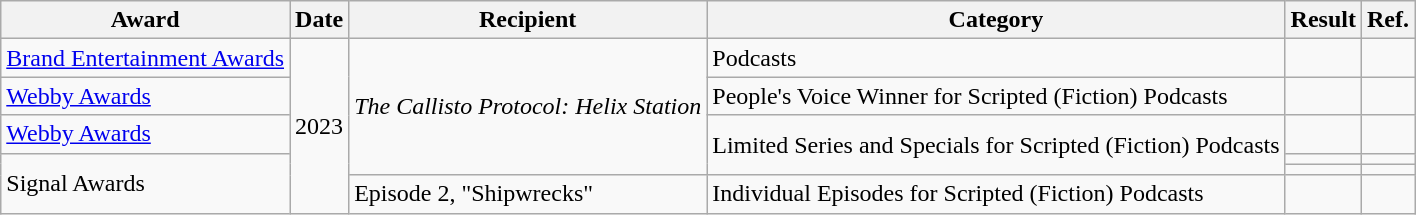<table class="wikitable sortable">
<tr>
<th>Award</th>
<th>Date</th>
<th>Recipient</th>
<th>Category</th>
<th>Result</th>
<th>Ref.</th>
</tr>
<tr>
<td><a href='#'>Brand Entertainment Awards</a></td>
<td rowspan=6>2023</td>
<td rowspan=5><em>The Callisto Protocol: Helix Station</em></td>
<td>Podcasts</td>
<td></td>
<td></td>
</tr>
<tr>
<td><a href='#'>Webby Awards</a></td>
<td>People's Voice Winner for Scripted (Fiction) Podcasts</td>
<td></td>
<td></td>
</tr>
<tr>
<td><a href='#'>Webby Awards</a></td>
<td rowspan=3>Limited Series and Specials for Scripted (Fiction) Podcasts</td>
<td></td>
<td></td>
</tr>
<tr>
<td rowspan=3>Signal Awards</td>
<td></td>
<td></td>
</tr>
<tr>
<td></td>
<td></td>
</tr>
<tr>
<td>Episode 2, "Shipwrecks"</td>
<td>Individual Episodes for Scripted (Fiction) Podcasts</td>
<td></td>
<td></td>
</tr>
</table>
